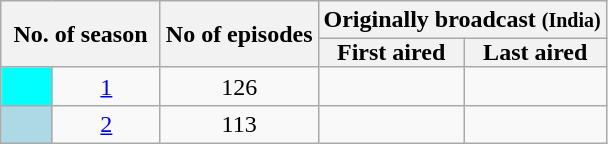<table class="wikitable sortable mw-collapsible" style="text-align:center">
<tr>
<th rowspan="2" colspan="2" style="padding: 0 8px">No. of season</th>
<th rowspan="2">No of episodes</th>
<th colspan="2">Originally broadcast <small>(India)</small></th>
</tr>
<tr>
<th style="padding: 0 8px">First aired</th>
<th style="padding: 0 8px">Last aired</th>
</tr>
<tr>
<td style="background:cyan"></td>
<td align="center"><a href='#'>1</a></td>
<td align="center">126</td>
<td align="center"></td>
<td align="center"></td>
</tr>
<tr>
<td style="background:lightblue"></td>
<td align="center"><a href='#'>2</a></td>
<td align="center">113</td>
<td align="center"></td>
<td align="center"></td>
</tr>
</table>
